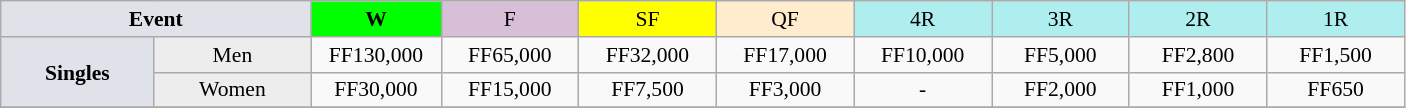<table class=wikitable style=font-size:90%;text-align:center>
<tr>
<td width=200 colspan=2 bgcolor=#dfe2e9><strong>Event</strong></td>
<td width=80 bgcolor=lime><strong>W</strong></td>
<td width=85 bgcolor=#D8BFD8>F</td>
<td width=85 bgcolor=#FFFF00>SF</td>
<td width=85 bgcolor=#ffebcd>QF</td>
<td width=85 bgcolor=#afeeee>4R</td>
<td width=85 bgcolor=#afeeee>3R</td>
<td width=85 bgcolor=#afeeee>2R</td>
<td width=85 bgcolor=#afeeee>1R</td>
</tr>
<tr>
<td rowspan=2 bgcolor=#dfe2e9><strong>Singles</strong> </td>
<td bgcolor=#EDEDED>Men</td>
<td>FF130,000</td>
<td>FF65,000</td>
<td>FF32,000</td>
<td>FF17,000</td>
<td>FF10,000</td>
<td>FF5,000</td>
<td>FF2,800</td>
<td>FF1,500</td>
</tr>
<tr>
<td bgcolor=#EDEDED>Women</td>
<td>FF30,000</td>
<td>FF15,000</td>
<td>FF7,500</td>
<td>FF3,000</td>
<td>-</td>
<td>FF2,000</td>
<td>FF1,000</td>
<td>FF650</td>
</tr>
<tr>
</tr>
</table>
